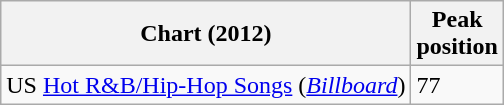<table class="wikitable sortable plainrowheaders">
<tr>
<th scope="col">Chart (2012)</th>
<th scope="col">Peak<br>position</th>
</tr>
<tr>
<td>US <a href='#'>Hot R&B/Hip-Hop Songs</a> (<em><a href='#'>Billboard</a></em>)</td>
<td>77</td>
</tr>
</table>
